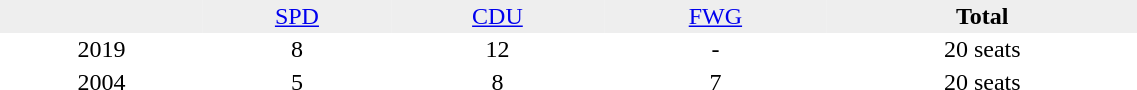<table border="0" cellpadding="2" cellspacing="0" width="60%">
<tr bgcolor="#eeeeee" align="center">
<td></td>
<td><a href='#'>SPD</a></td>
<td><a href='#'>CDU</a></td>
<td><a href='#'>FWG</a></td>
<td><strong>Total</strong></td>
</tr>
<tr align="center">
<td>2019</td>
<td>8</td>
<td>12</td>
<td>-</td>
<td>20 seats</td>
</tr>
<tr align="center">
<td>2004</td>
<td>5</td>
<td>8</td>
<td>7</td>
<td>20 seats</td>
</tr>
</table>
